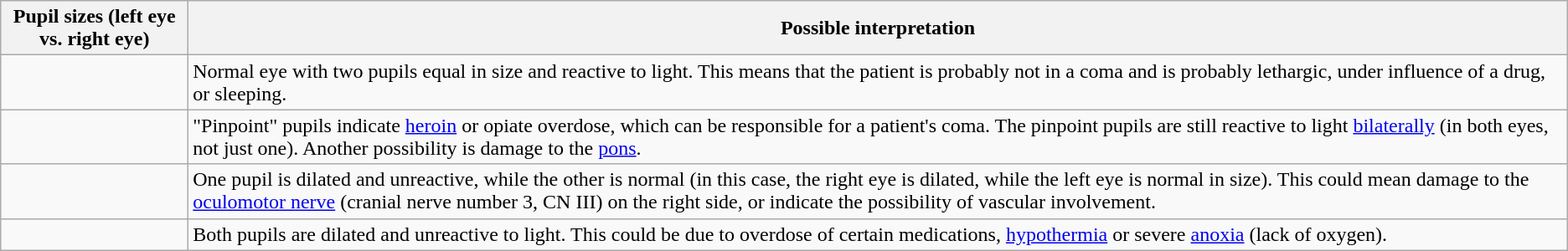<table class="wikitable">
<tr>
<th>Pupil sizes (left eye vs. right eye)</th>
<th>Possible interpretation</th>
</tr>
<tr>
<td></td>
<td>Normal eye with two pupils equal in size and reactive to light. This means that the patient is probably not in a coma and is probably lethargic, under influence of a drug, or sleeping.</td>
</tr>
<tr>
<td></td>
<td>"Pinpoint" pupils indicate <a href='#'>heroin</a> or opiate overdose, which can be responsible for a patient's coma. The pinpoint pupils are still reactive to light <a href='#'>bilaterally</a> (in both eyes, not just one). Another possibility is damage to the <a href='#'>pons</a>.</td>
</tr>
<tr>
<td></td>
<td>One pupil is dilated and unreactive, while the other is normal (in this case, the right eye is dilated, while the left eye is normal in size). This could mean damage to the <a href='#'>oculomotor nerve</a> (cranial nerve number 3, CN III) on the right side, or indicate the possibility of vascular involvement.</td>
</tr>
<tr>
<td></td>
<td>Both pupils are dilated and unreactive to light. This could be due to overdose of certain medications, <a href='#'>hypothermia</a> or severe <a href='#'>anoxia</a> (lack of oxygen).</td>
</tr>
</table>
